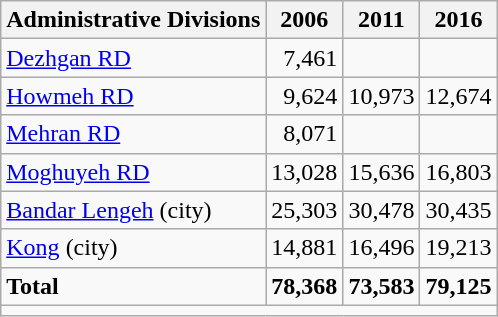<table class="wikitable">
<tr>
<th>Administrative Divisions</th>
<th>2006</th>
<th>2011</th>
<th>2016</th>
</tr>
<tr>
<td><a href='#'>Dezhgan RD</a></td>
<td style="text-align: right;">7,461</td>
<td style="text-align: right;"></td>
<td style="text-align: right;"></td>
</tr>
<tr>
<td><a href='#'>Howmeh RD</a></td>
<td style="text-align: right;">9,624</td>
<td style="text-align: right;">10,973</td>
<td style="text-align: right;">12,674</td>
</tr>
<tr>
<td><a href='#'>Mehran RD</a></td>
<td style="text-align: right;">8,071</td>
<td style="text-align: right;"></td>
<td style="text-align: right;"></td>
</tr>
<tr>
<td><a href='#'>Moghuyeh RD</a></td>
<td style="text-align: right;">13,028</td>
<td style="text-align: right;">15,636</td>
<td style="text-align: right;">16,803</td>
</tr>
<tr>
<td><a href='#'>Bandar Lengeh</a> (city)</td>
<td style="text-align: right;">25,303</td>
<td style="text-align: right;">30,478</td>
<td style="text-align: right;">30,435</td>
</tr>
<tr>
<td><a href='#'>Kong</a> (city)</td>
<td style="text-align: right;">14,881</td>
<td style="text-align: right;">16,496</td>
<td style="text-align: right;">19,213</td>
</tr>
<tr>
<td><strong>Total</strong></td>
<td style="text-align: right;"><strong>78,368</strong></td>
<td style="text-align: right;"><strong>73,583</strong></td>
<td style="text-align: right;"><strong>79,125</strong></td>
</tr>
<tr>
<td colspan=4></td>
</tr>
</table>
